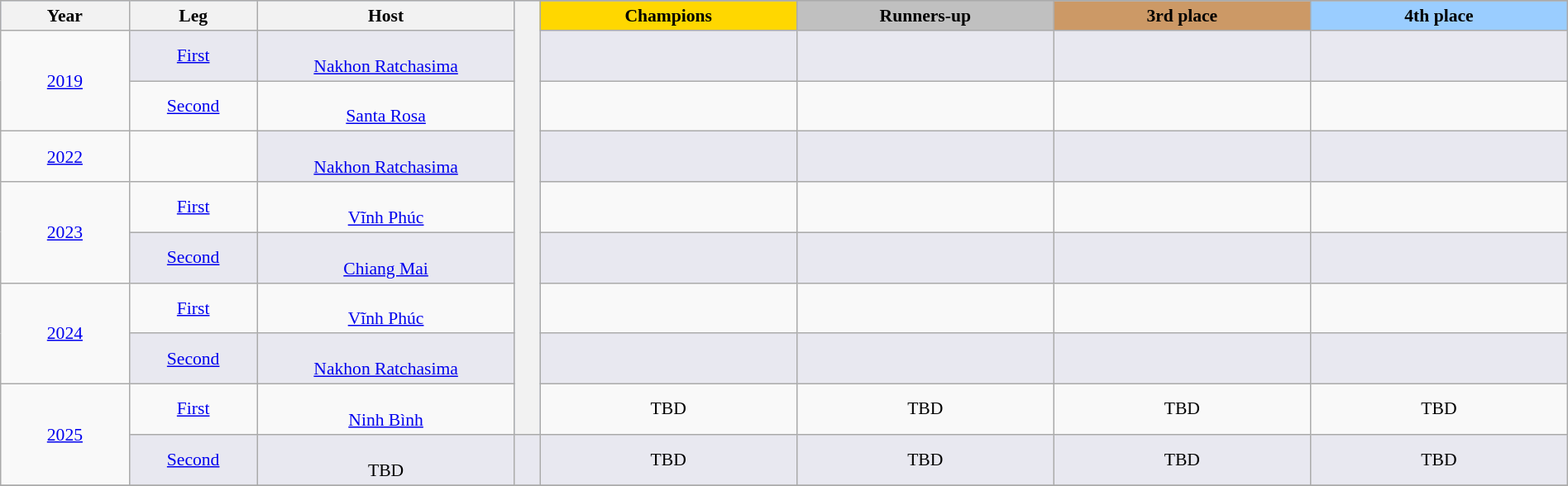<table class="wikitable" style="font-size:90%; width: 100%; text-align: center;">
<tr bgcolor=#c1d8ff>
<th rowspan=2 width=5%>Year</th>
<th rowspan=2 width=5%>Leg</th>
<th rowspan=2 width=10%>Host</th>
<th width=1% rowspan=10 bgcolor=#ffffff></th>
</tr>
<tr>
<th style="width:10%; background:gold">Champions</th>
<th style="width:10%; background:silver">Runners-up</th>
<th style="width:10%; background:#CC9966">3rd place</th>
<th style="width:10%; background:#9ACDFF">4th place</th>
</tr>
<tr>
<td rowspan=2><a href='#'>2019</a></td>
<td bgcolor=#e8e8f0><a href='#'>First</a></td>
<td bgcolor=#e8e8f0><br><a href='#'>Nakhon Ratchasima</a></td>
<td bgcolor=#e8e8f0><strong></strong></td>
<td bgcolor=#e8e8f0></td>
<td bgcolor=#e8e8f0></td>
<td bgcolor=#e8e8f0></td>
</tr>
<tr>
<td><a href='#'>Second</a></td>
<td><br><a href='#'>Santa Rosa</a></td>
<td><strong></strong></td>
<td></td>
<td></td>
<td></td>
</tr>
<tr>
<td><a href='#'>2022</a></td>
<td></td>
<td bgcolor=#e8e8f0><br><a href='#'>Nakhon Ratchasima</a></td>
<td bgcolor=#e8e8f0><strong></strong></td>
<td bgcolor=#e8e8f0></td>
<td bgcolor=#e8e8f0></td>
<td bgcolor=#e8e8f0></td>
</tr>
<tr>
<td rowspan=2><a href='#'>2023</a></td>
<td><a href='#'>First</a></td>
<td><br><a href='#'>Vĩnh Phúc</a></td>
<td><strong></strong></td>
<td></td>
<td></td>
<td></td>
</tr>
<tr bgcolor=#e8e8f0>
<td><a href='#'>Second</a></td>
<td><br><a href='#'>Chiang Mai</a></td>
<td><strong></strong></td>
<td></td>
<td></td>
<td></td>
</tr>
<tr>
<td rowspan=2><a href='#'>2024</a></td>
<td><a href='#'>First</a></td>
<td><br><a href='#'>Vĩnh Phúc</a></td>
<td><strong></strong></td>
<td></td>
<td></td>
<td></td>
</tr>
<tr bgcolor=#e8e8f0>
<td><a href='#'>Second</a></td>
<td><br><a href='#'>Nakhon Ratchasima</a></td>
<td><strong></strong></td>
<td></td>
<td></td>
<td></td>
</tr>
<tr>
<td rowspan=2><a href='#'>2025</a></td>
<td><a href='#'>First</a></td>
<td><br><a href='#'>Ninh Bình</a></td>
<td>TBD</td>
<td>TBD</td>
<td>TBD</td>
<td>TBD</td>
</tr>
<tr bgcolor=#e8e8f0>
<td><a href='#'>Second</a></td>
<td><br>TBD</td>
<td></td>
<td>TBD</td>
<td>TBD</td>
<td>TBD</td>
<td>TBD</td>
</tr>
<tr>
</tr>
</table>
